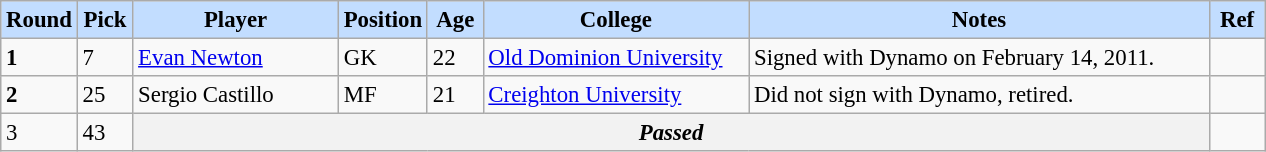<table class="wikitable" style="text-align:left; font-size:95%;">
<tr>
<th style="background:#c2ddff; width:30px;">Round</th>
<th style="background:#c2ddff; width:30px;">Pick</th>
<th style="background:#c2ddff; width:130px;">Player</th>
<th style="background:#c2ddff; width:50px;">Position</th>
<th style="background:#c2ddff; width:30px;">Age</th>
<th style="background:#c2ddff; width:170px;">College</th>
<th style="background:#c2ddff; width:300px;">Notes</th>
<th style="background:#c2ddff; width:30px;">Ref</th>
</tr>
<tr>
<td><strong>1</strong></td>
<td>7</td>
<td> <a href='#'>Evan Newton</a></td>
<td>GK</td>
<td>22</td>
<td><a href='#'>Old Dominion University</a></td>
<td>Signed with Dynamo on February 14, 2011.</td>
<td></td>
</tr>
<tr>
<td><strong>2</strong></td>
<td>25</td>
<td> Sergio Castillo</td>
<td>MF</td>
<td>21</td>
<td><a href='#'>Creighton University</a></td>
<td>Did not sign with Dynamo, retired.</td>
<td></td>
</tr>
<tr>
<td>3</td>
<td>43</td>
<th colspan="5"><em>Passed</em></th>
<td></td>
</tr>
</table>
